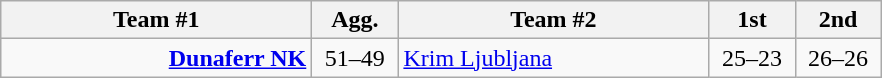<table class=wikitable style="text-align:center">
<tr>
<th width=200>Team #1</th>
<th width=50>Agg.</th>
<th width=200>Team #2</th>
<th width=50>1st</th>
<th width=50>2nd</th>
</tr>
<tr>
<td align=right><strong><a href='#'>Dunaferr NK</a></strong> </td>
<td>51–49</td>
<td align=left> <a href='#'>Krim Ljubljana</a></td>
<td align=center>25–23</td>
<td align=center>26–26</td>
</tr>
</table>
